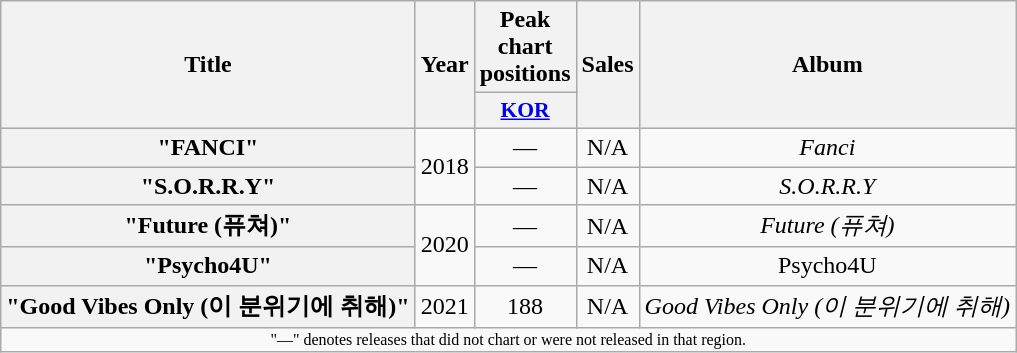<table class="wikitable plainrowheaders" style="text-align:center;">
<tr>
<th rowspan="2" scope="col">Title</th>
<th rowspan="2" scope="col">Year</th>
<th scope="col">Peak chart<br>positions</th>
<th rowspan="2">Sales</th>
<th rowspan="2">Album</th>
</tr>
<tr>
<th scope="col" style="width:3em;font-size:90%;"><a href='#'>KOR</a></th>
</tr>
<tr>
<th scope="row">"FANCI"</th>
<td rowspan="2">2018</td>
<td>—</td>
<td>N/A</td>
<td><em>Fanci</em></td>
</tr>
<tr>
<th scope="row">"S.O.R.R.Y"</th>
<td>—</td>
<td>N/A</td>
<td><em>S.O.R.R.Y</em></td>
</tr>
<tr>
<th scope="row">"Future (퓨쳐)"</th>
<td rowspan="2">2020</td>
<td>—</td>
<td>N/A</td>
<td><em>Future (퓨쳐)</em></td>
</tr>
<tr>
<th scope="row">"Psycho4U"</th>
<td>—</td>
<td>N/A</td>
<td>Psycho4U</td>
</tr>
<tr>
<th scope="row">"Good Vibes Only (이 분위기에 취해)"</th>
<td>2021</td>
<td>188</td>
<td>N/A</td>
<td><em>Good Vibes Only (이 분위기에 취해)</em></td>
</tr>
<tr>
<td colspan="5" style="font-size:8pt">"—" denotes releases that did not chart or were not released in that region.</td>
</tr>
</table>
